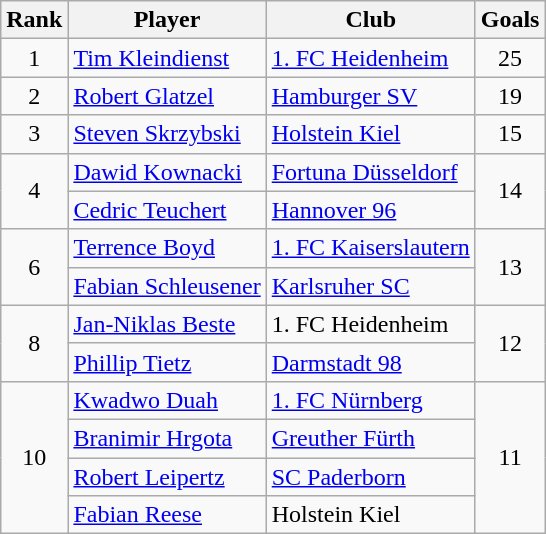<table class="wikitable sortable" style="text-align:center">
<tr>
<th>Rank</th>
<th>Player</th>
<th>Club</th>
<th>Goals</th>
</tr>
<tr>
<td>1</td>
<td align=left> <a href='#'>Tim Kleindienst</a></td>
<td align=left><a href='#'>1. FC Heidenheim</a></td>
<td>25</td>
</tr>
<tr>
<td>2</td>
<td align=left> <a href='#'>Robert Glatzel</a></td>
<td align=left><a href='#'>Hamburger SV</a></td>
<td>19</td>
</tr>
<tr>
<td>3</td>
<td align=left> <a href='#'>Steven Skrzybski</a></td>
<td align=left><a href='#'>Holstein Kiel</a></td>
<td>15</td>
</tr>
<tr>
<td rowspan=2>4</td>
<td align=left> <a href='#'>Dawid Kownacki</a></td>
<td align=left><a href='#'>Fortuna Düsseldorf</a></td>
<td rowspan=2>14</td>
</tr>
<tr>
<td align=left> <a href='#'>Cedric Teuchert</a></td>
<td align=left><a href='#'>Hannover 96</a></td>
</tr>
<tr>
<td rowspan=2>6</td>
<td align=left> <a href='#'>Terrence Boyd</a></td>
<td align=left><a href='#'>1. FC Kaiserslautern</a></td>
<td rowspan=2>13</td>
</tr>
<tr>
<td align=left> <a href='#'>Fabian Schleusener</a></td>
<td align=left><a href='#'>Karlsruher SC</a></td>
</tr>
<tr>
<td rowspan=2>8</td>
<td align=left> <a href='#'>Jan-Niklas Beste</a></td>
<td align=left>1. FC Heidenheim</td>
<td rowspan=2>12</td>
</tr>
<tr>
<td align=left> <a href='#'>Phillip Tietz</a></td>
<td align=left><a href='#'>Darmstadt 98</a></td>
</tr>
<tr>
<td rowspan=4>10</td>
<td align=left> <a href='#'>Kwadwo Duah</a></td>
<td align=left><a href='#'>1. FC Nürnberg</a></td>
<td rowspan=4>11</td>
</tr>
<tr>
<td align=left> <a href='#'>Branimir Hrgota</a></td>
<td align=left><a href='#'>Greuther Fürth</a></td>
</tr>
<tr>
<td align=left> <a href='#'>Robert Leipertz</a></td>
<td align=left><a href='#'>SC Paderborn</a></td>
</tr>
<tr>
<td align=left> <a href='#'>Fabian Reese</a></td>
<td align=left>Holstein Kiel</td>
</tr>
</table>
